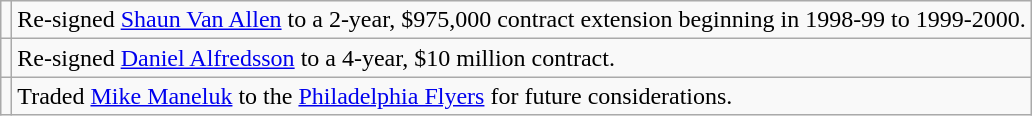<table class="wikitable">
<tr>
<td></td>
<td>Re-signed <a href='#'>Shaun Van Allen</a> to a 2-year, $975,000 contract extension beginning in 1998-99 to 1999-2000.</td>
</tr>
<tr>
<td></td>
<td>Re-signed <a href='#'>Daniel Alfredsson</a> to a 4-year, $10 million contract.</td>
</tr>
<tr>
<td></td>
<td>Traded <a href='#'>Mike Maneluk</a> to the <a href='#'>Philadelphia Flyers</a> for future considerations.</td>
</tr>
</table>
